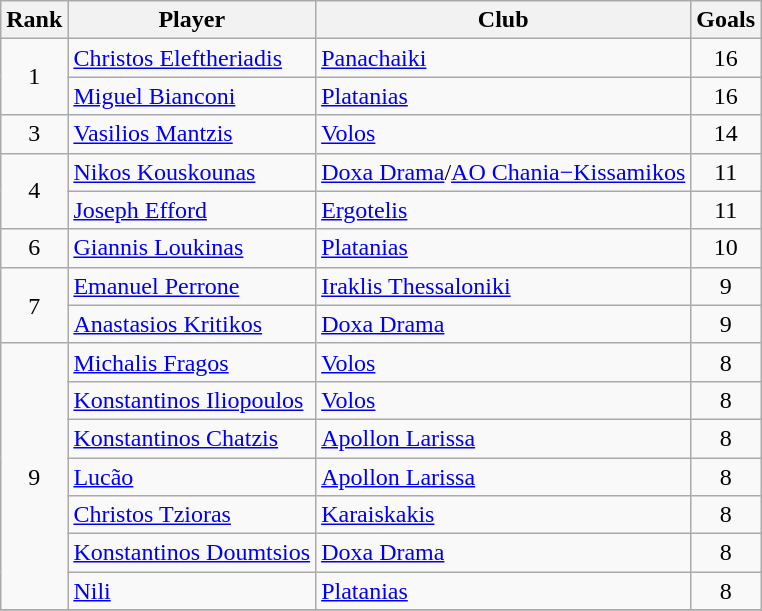<table class="wikitable" style="text-align:center">
<tr>
<th>Rank</th>
<th>Player</th>
<th>Club</th>
<th>Goals</th>
</tr>
<tr>
<td rowspan="2">1</td>
<td align="left"> <a href='#'>Christos Eleftheriadis</a></td>
<td align="left"><a href='#'>Panachaiki</a></td>
<td>16</td>
</tr>
<tr>
<td align="left"> <a href='#'>Miguel Bianconi</a></td>
<td align="left"><a href='#'>Platanias</a></td>
<td>16</td>
</tr>
<tr>
<td>3</td>
<td align="left"> <a href='#'>Vasilios Mantzis</a></td>
<td align="left"><a href='#'>Volos</a></td>
<td>14</td>
</tr>
<tr>
<td rowspan="2">4</td>
<td align="left"> <a href='#'>Nikos Kouskounas</a></td>
<td align="left"><a href='#'>Doxa Drama</a>/<a href='#'>AO Chania−Kissamikos</a></td>
<td>11</td>
</tr>
<tr>
<td align="left"> <a href='#'>Joseph Efford</a></td>
<td align="left"><a href='#'>Ergotelis</a></td>
<td>11</td>
</tr>
<tr>
<td>6</td>
<td align="left"> <a href='#'>Giannis Loukinas</a></td>
<td align="left"><a href='#'>Platanias</a></td>
<td>10</td>
</tr>
<tr>
<td rowspan="2">7</td>
<td align="left"> <a href='#'>Emanuel Perrone</a></td>
<td align="left"><a href='#'>Iraklis Thessaloniki</a></td>
<td>9</td>
</tr>
<tr>
<td align="left"> <a href='#'>Anastasios Kritikos</a></td>
<td align="left"><a href='#'>Doxa Drama</a></td>
<td>9</td>
</tr>
<tr>
<td rowspan="7">9</td>
<td align="left"> <a href='#'>Michalis Fragos</a></td>
<td align="left"><a href='#'>Volos</a></td>
<td>8</td>
</tr>
<tr>
<td align="left"> <a href='#'>Konstantinos Iliopoulos</a></td>
<td align="left"><a href='#'>Volos</a></td>
<td>8</td>
</tr>
<tr>
<td align="left"> <a href='#'>Konstantinos Chatzis</a></td>
<td align="left"><a href='#'>Apollon Larissa</a></td>
<td>8</td>
</tr>
<tr>
<td align="left"> <a href='#'>Lucão</a></td>
<td align="left"><a href='#'>Apollon Larissa</a></td>
<td>8</td>
</tr>
<tr>
<td align="left"> <a href='#'>Christos Tzioras</a></td>
<td align="left"><a href='#'>Karaiskakis</a></td>
<td>8</td>
</tr>
<tr>
<td align="left"> <a href='#'>Konstantinos Doumtsios</a></td>
<td align="left"><a href='#'>Doxa Drama</a></td>
<td>8</td>
</tr>
<tr>
<td align="left"> <a href='#'>Nili</a></td>
<td align="left"><a href='#'>Platanias</a></td>
<td>8</td>
</tr>
<tr>
</tr>
</table>
